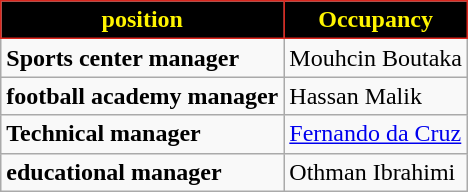<table class="wikitable">
<tr>
<th style="background:#000000;color:#fff500;border:1px solid #db261d;;">position</th>
<th style="background:#000000;color:#fff500;border:1px solid #db261d;;">Occupancy</th>
</tr>
<tr>
<td><strong>Sports center manager</strong></td>
<td> Mouhcin Boutaka</td>
</tr>
<tr>
<td><strong>football academy manager</strong></td>
<td> Hassan Malik</td>
</tr>
<tr>
<td><strong>Technical manager</strong></td>
<td> <a href='#'>Fernando da Cruz</a></td>
</tr>
<tr>
<td><strong>educational manager</strong></td>
<td> Othman Ibrahimi</td>
</tr>
</table>
